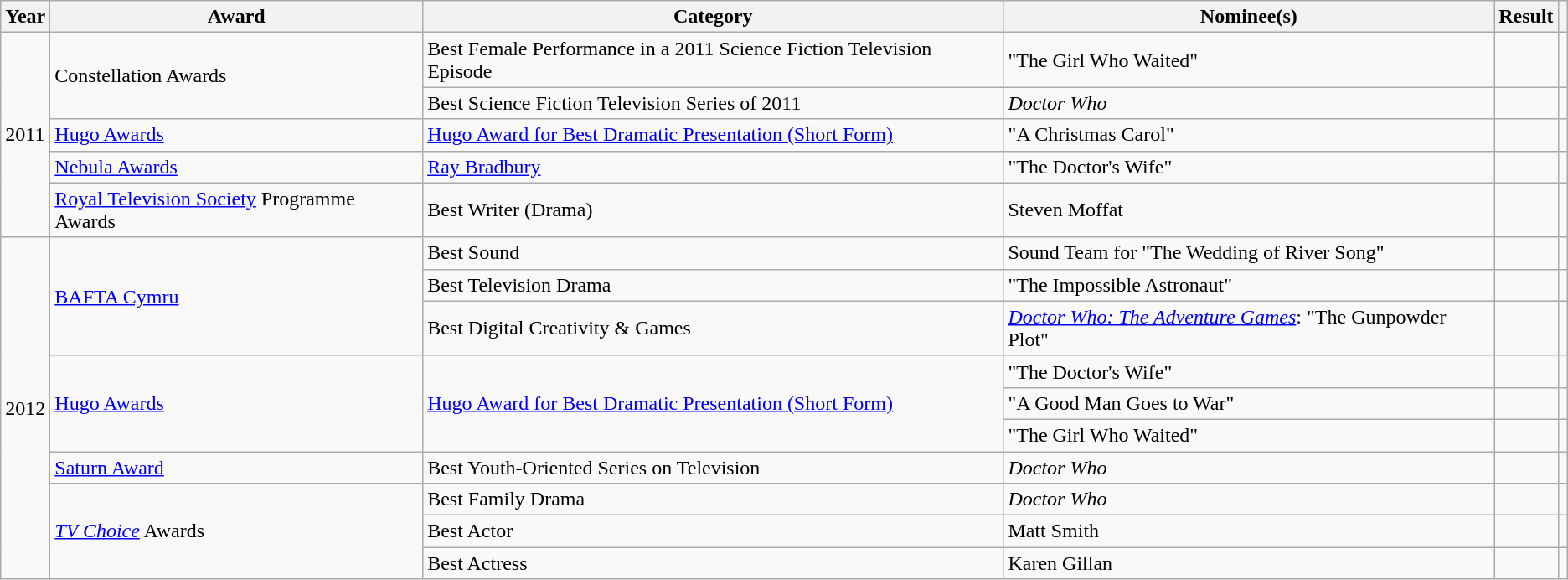<table class="wikitable sortable">
<tr>
<th>Year</th>
<th>Award</th>
<th>Category</th>
<th>Nominee(s)</th>
<th>Result</th>
<th class="unsortable"></th>
</tr>
<tr>
<td rowspan="5">2011</td>
<td rowspan="2">Constellation Awards</td>
<td>Best Female Performance in a 2011 Science Fiction Television Episode</td>
<td>"The Girl Who Waited"</td>
<td></td>
<td></td>
</tr>
<tr>
<td>Best Science Fiction Television Series of 2011</td>
<td><em>Doctor Who</em></td>
<td></td>
<td></td>
</tr>
<tr>
<td><a href='#'>Hugo Awards</a></td>
<td><a href='#'>Hugo Award for Best Dramatic Presentation (Short Form)</a></td>
<td>"A Christmas Carol"</td>
<td></td>
<td></td>
</tr>
<tr>
<td><a href='#'>Nebula Awards</a></td>
<td><a href='#'>Ray Bradbury</a></td>
<td>"The Doctor's Wife"</td>
<td></td>
<td></td>
</tr>
<tr>
<td><a href='#'>Royal Television Society</a> Programme Awards</td>
<td>Best Writer (Drama)</td>
<td>Steven Moffat</td>
<td></td>
<td></td>
</tr>
<tr>
<td rowspan="10">2012</td>
<td rowspan="3"><a href='#'>BAFTA Cymru</a></td>
<td>Best Sound</td>
<td>Sound Team for "The Wedding of River Song"</td>
<td></td>
<td></td>
</tr>
<tr>
<td>Best Television Drama</td>
<td>"The Impossible Astronaut"</td>
<td></td>
<td></td>
</tr>
<tr>
<td>Best Digital Creativity & Games</td>
<td><em><a href='#'>Doctor Who: The Adventure Games</a></em>: "The Gunpowder Plot"</td>
<td></td>
<td></td>
</tr>
<tr>
<td rowspan="3"><a href='#'>Hugo Awards</a></td>
<td rowspan="3"><a href='#'>Hugo Award for Best Dramatic Presentation (Short Form)</a></td>
<td>"The Doctor's Wife"</td>
<td></td>
<td></td>
</tr>
<tr>
<td>"A Good Man Goes to War"</td>
<td></td>
<td></td>
</tr>
<tr>
<td>"The Girl Who Waited"</td>
<td></td>
<td></td>
</tr>
<tr>
<td><a href='#'>Saturn Award</a></td>
<td>Best Youth-Oriented Series on Television</td>
<td><em>Doctor Who</em></td>
<td></td>
<td></td>
</tr>
<tr>
<td rowspan="3"><em><a href='#'>TV Choice</a></em> Awards</td>
<td>Best Family Drama</td>
<td><em>Doctor Who</em></td>
<td></td>
<td></td>
</tr>
<tr>
<td>Best Actor</td>
<td>Matt Smith</td>
<td></td>
<td></td>
</tr>
<tr>
<td>Best Actress</td>
<td>Karen Gillan</td>
<td></td>
<td></td>
</tr>
</table>
